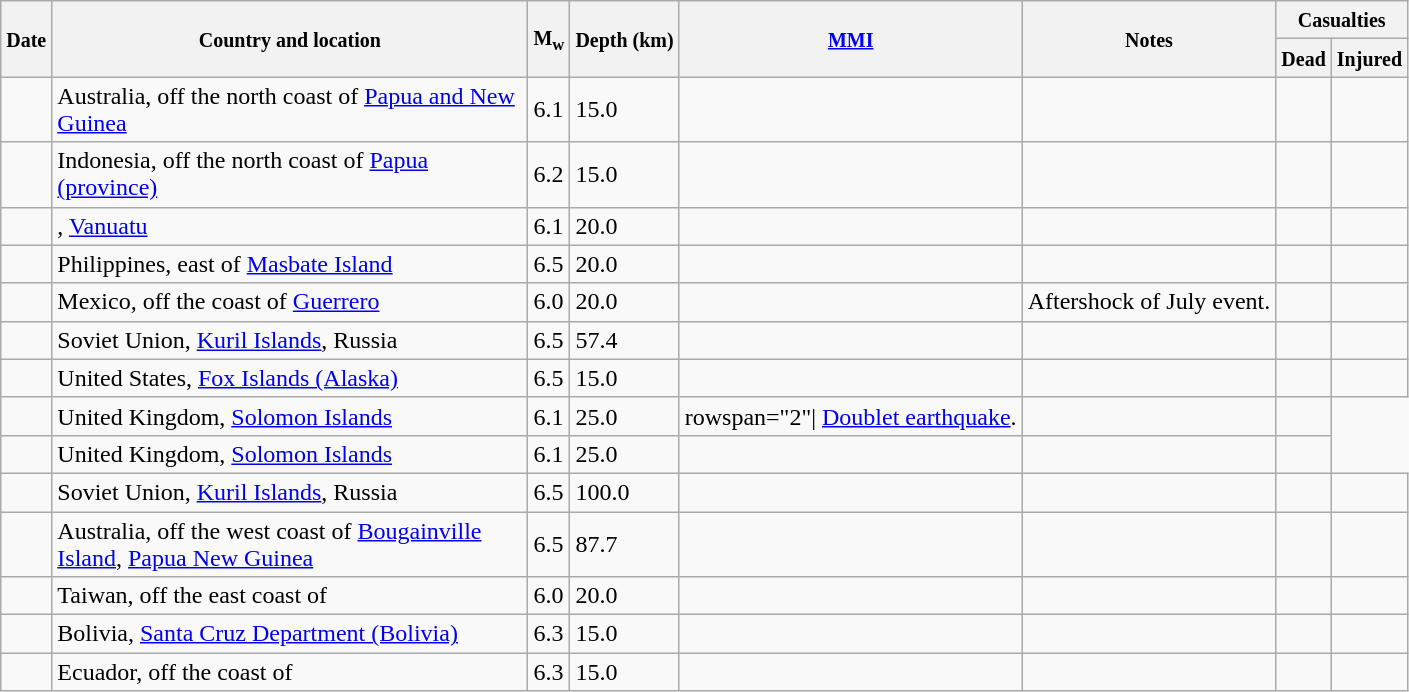<table class="wikitable sortable sort-under" style="border:1px black; margin-left:1em;">
<tr>
<th rowspan="2"><small>Date</small></th>
<th rowspan="2" style="width: 310px"><small>Country and location</small></th>
<th rowspan="2"><small>M<sub>w</sub></small></th>
<th rowspan="2"><small>Depth (km)</small></th>
<th rowspan="2"><small><a href='#'>MMI</a></small></th>
<th rowspan="2" class="unsortable"><small>Notes</small></th>
<th colspan="2"><small>Casualties</small></th>
</tr>
<tr>
<th><small>Dead</small></th>
<th><small>Injured</small></th>
</tr>
<tr>
<td></td>
<td>Australia, off the north coast of <a href='#'>Papua and New Guinea</a></td>
<td>6.1</td>
<td>15.0</td>
<td></td>
<td></td>
<td></td>
<td></td>
</tr>
<tr>
<td></td>
<td>Indonesia, off the north coast of <a href='#'>Papua (province)</a></td>
<td>6.2</td>
<td>15.0</td>
<td></td>
<td></td>
<td></td>
<td></td>
</tr>
<tr>
<td></td>
<td>, <a href='#'>Vanuatu</a></td>
<td>6.1</td>
<td>20.0</td>
<td></td>
<td></td>
<td></td>
<td></td>
</tr>
<tr>
<td></td>
<td>Philippines, east of <a href='#'>Masbate Island</a></td>
<td>6.5</td>
<td>20.0</td>
<td></td>
<td></td>
<td></td>
<td></td>
</tr>
<tr>
<td></td>
<td>Mexico, off the coast of <a href='#'>Guerrero</a></td>
<td>6.0</td>
<td>20.0</td>
<td></td>
<td>Aftershock of July event.</td>
<td></td>
<td></td>
</tr>
<tr>
<td></td>
<td>Soviet Union, <a href='#'>Kuril Islands</a>, Russia</td>
<td>6.5</td>
<td>57.4</td>
<td></td>
<td></td>
<td></td>
<td></td>
</tr>
<tr>
<td></td>
<td>United States, <a href='#'>Fox Islands (Alaska)</a></td>
<td>6.5</td>
<td>15.0</td>
<td></td>
<td></td>
<td></td>
<td></td>
</tr>
<tr>
<td></td>
<td>United Kingdom, <a href='#'>Solomon Islands</a></td>
<td>6.1</td>
<td>25.0</td>
<td>rowspan="2"| <a href='#'>Doublet earthquake</a>.</td>
<td></td>
<td></td>
</tr>
<tr>
<td></td>
<td>United Kingdom, <a href='#'>Solomon Islands</a></td>
<td>6.1</td>
<td>25.0</td>
<td></td>
<td></td>
<td></td>
</tr>
<tr>
<td></td>
<td>Soviet Union, <a href='#'>Kuril Islands</a>, Russia</td>
<td>6.5</td>
<td>100.0</td>
<td></td>
<td></td>
<td></td>
<td></td>
</tr>
<tr>
<td></td>
<td>Australia, off the west coast of <a href='#'>Bougainville Island</a>, <a href='#'>Papua New Guinea</a></td>
<td>6.5</td>
<td>87.7</td>
<td></td>
<td></td>
<td></td>
<td></td>
</tr>
<tr>
<td></td>
<td>Taiwan, off the east coast of</td>
<td>6.0</td>
<td>20.0</td>
<td></td>
<td></td>
<td></td>
<td></td>
</tr>
<tr>
<td></td>
<td>Bolivia, <a href='#'>Santa Cruz Department (Bolivia)</a></td>
<td>6.3</td>
<td>15.0</td>
<td></td>
<td></td>
<td></td>
<td></td>
</tr>
<tr>
<td></td>
<td>Ecuador, off the coast of</td>
<td>6.3</td>
<td>15.0</td>
<td></td>
<td></td>
<td></td>
<td></td>
</tr>
</table>
